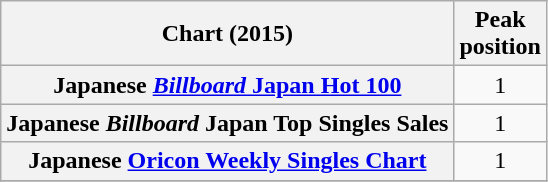<table class="wikitable plainrowheaders sortable" style="text-align:center;">
<tr>
<th scope="col">Chart (2015)</th>
<th scope="col">Peak<br>position</th>
</tr>
<tr>
<th scope="row">Japanese <a href='#'><em>Billboard</em> Japan Hot 100</a></th>
<td>1</td>
</tr>
<tr>
<th scope="row">Japanese <em>Billboard</em> Japan Top Singles Sales</th>
<td>1</td>
</tr>
<tr>
<th scope="row">Japanese <a href='#'>Oricon Weekly Singles Chart</a></th>
<td>1</td>
</tr>
<tr>
</tr>
</table>
